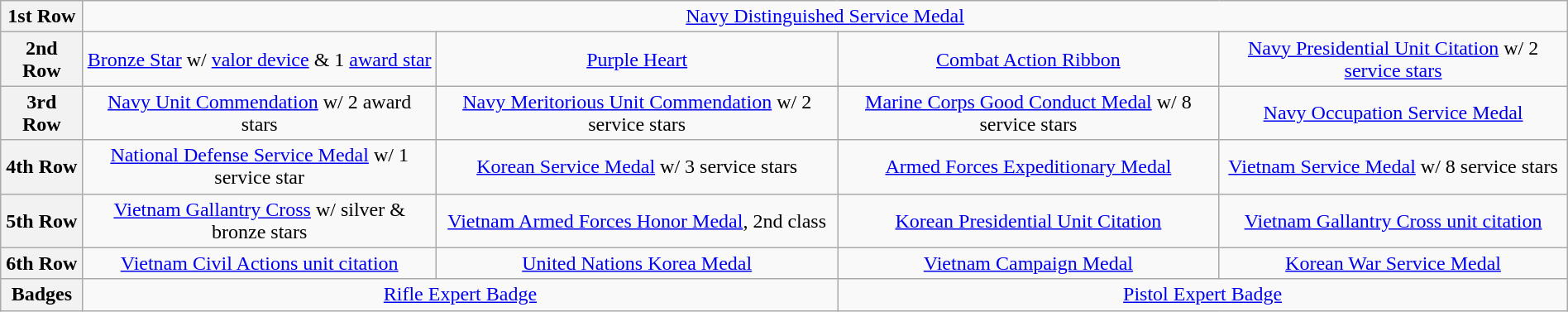<table class="wikitable" style="margin:1em auto; text-align:center;">
<tr>
<th>1st Row</th>
<td colspan="4"><a href='#'>Navy Distinguished Service Medal</a></td>
</tr>
<tr>
<th>2nd Row</th>
<td><a href='#'>Bronze Star</a> w/ <a href='#'>valor device</a> & 1 <a href='#'>award star</a></td>
<td><a href='#'>Purple Heart</a></td>
<td><a href='#'>Combat Action Ribbon</a></td>
<td><a href='#'>Navy Presidential Unit Citation</a> w/ 2 <a href='#'>service stars</a></td>
</tr>
<tr>
<th>3rd Row</th>
<td><a href='#'>Navy Unit Commendation</a> w/ 2 award stars</td>
<td><a href='#'>Navy Meritorious Unit Commendation</a> w/ 2 service stars</td>
<td><a href='#'>Marine Corps Good Conduct Medal</a> w/ 8 service stars</td>
<td><a href='#'>Navy Occupation Service Medal</a></td>
</tr>
<tr>
<th>4th Row</th>
<td><a href='#'>National Defense Service Medal</a> w/ 1 service star</td>
<td><a href='#'>Korean Service Medal</a> w/ 3 service stars</td>
<td><a href='#'>Armed Forces Expeditionary Medal</a></td>
<td><a href='#'>Vietnam Service Medal</a> w/ 8 service stars</td>
</tr>
<tr>
<th>5th Row</th>
<td><a href='#'>Vietnam Gallantry Cross</a> w/ silver & bronze stars</td>
<td><a href='#'>Vietnam Armed Forces Honor Medal</a>, 2nd class</td>
<td><a href='#'>Korean Presidential Unit Citation</a></td>
<td><a href='#'>Vietnam Gallantry Cross unit citation</a></td>
</tr>
<tr>
<th>6th Row</th>
<td><a href='#'>Vietnam Civil Actions unit citation</a></td>
<td><a href='#'>United Nations Korea Medal</a></td>
<td><a href='#'>Vietnam Campaign Medal</a></td>
<td><a href='#'>Korean War Service Medal</a></td>
</tr>
<tr>
<th>Badges</th>
<td colspan="2"><a href='#'>Rifle Expert Badge</a></td>
<td colspan="2"><a href='#'>Pistol Expert Badge</a></td>
</tr>
</table>
